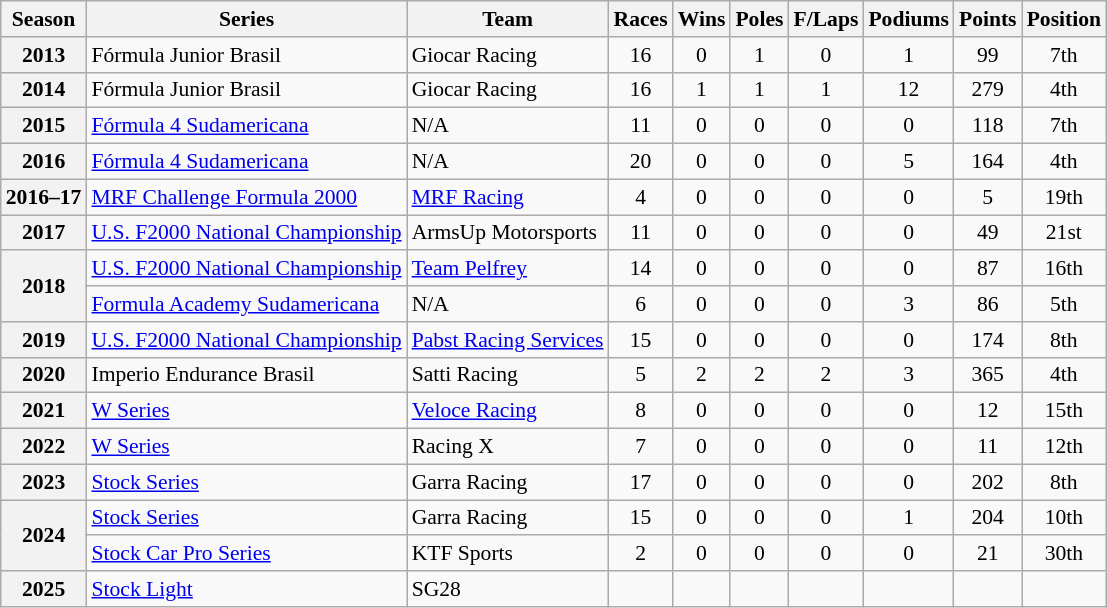<table class="wikitable" style="font-size: 90%; text-align:center">
<tr>
<th>Season</th>
<th>Series</th>
<th>Team</th>
<th>Races</th>
<th>Wins</th>
<th>Poles</th>
<th>F/Laps</th>
<th>Podiums</th>
<th>Points</th>
<th>Position</th>
</tr>
<tr>
<th>2013</th>
<td align=left>Fórmula Junior Brasil</td>
<td align=left>Giocar Racing</td>
<td>16</td>
<td>0</td>
<td>1</td>
<td>0</td>
<td>1</td>
<td>99</td>
<td>7th</td>
</tr>
<tr>
<th>2014</th>
<td align=left>Fórmula Junior Brasil</td>
<td align=left>Giocar Racing</td>
<td>16</td>
<td>1</td>
<td>1</td>
<td>1</td>
<td>12</td>
<td>279</td>
<td>4th</td>
</tr>
<tr>
<th>2015</th>
<td align=left><a href='#'>Fórmula 4 Sudamericana</a></td>
<td align=left>N/A</td>
<td>11</td>
<td>0</td>
<td>0</td>
<td>0</td>
<td>0</td>
<td>118</td>
<td>7th</td>
</tr>
<tr>
<th>2016</th>
<td align=left><a href='#'>Fórmula 4 Sudamericana</a></td>
<td align=left>N/A</td>
<td>20</td>
<td>0</td>
<td>0</td>
<td>0</td>
<td>5</td>
<td>164</td>
<td>4th</td>
</tr>
<tr>
<th>2016–17</th>
<td align=left><a href='#'>MRF Challenge Formula 2000</a></td>
<td align=left><a href='#'>MRF Racing</a></td>
<td>4</td>
<td>0</td>
<td>0</td>
<td>0</td>
<td>0</td>
<td>5</td>
<td>19th</td>
</tr>
<tr>
<th>2017</th>
<td align=left><a href='#'>U.S. F2000 National Championship</a></td>
<td align=left>ArmsUp Motorsports</td>
<td>11</td>
<td>0</td>
<td>0</td>
<td>0</td>
<td>0</td>
<td>49</td>
<td>21st</td>
</tr>
<tr>
<th rowspan="2">2018</th>
<td align=left><a href='#'>U.S. F2000 National Championship</a></td>
<td align=left><a href='#'>Team Pelfrey</a></td>
<td>14</td>
<td>0</td>
<td>0</td>
<td>0</td>
<td>0</td>
<td>87</td>
<td>16th</td>
</tr>
<tr>
<td align=left><a href='#'>Formula Academy Sudamericana</a></td>
<td align=left>N/A</td>
<td>6</td>
<td>0</td>
<td>0</td>
<td>0</td>
<td>3</td>
<td>86</td>
<td>5th</td>
</tr>
<tr>
<th>2019</th>
<td align=left><a href='#'>U.S. F2000 National Championship</a></td>
<td align=left><a href='#'>Pabst Racing Services</a></td>
<td>15</td>
<td>0</td>
<td>0</td>
<td>0</td>
<td>0</td>
<td>174</td>
<td>8th</td>
</tr>
<tr>
<th>2020</th>
<td align=left>Imperio Endurance Brasil</td>
<td align=left>Satti Racing</td>
<td>5</td>
<td>2</td>
<td>2</td>
<td>2</td>
<td>3</td>
<td>365</td>
<td>4th</td>
</tr>
<tr>
<th>2021</th>
<td align=left><a href='#'>W Series</a></td>
<td align=left><a href='#'>Veloce Racing</a></td>
<td>8</td>
<td>0</td>
<td>0</td>
<td>0</td>
<td>0</td>
<td>12</td>
<td>15th</td>
</tr>
<tr>
<th>2022</th>
<td align=left><a href='#'>W Series</a></td>
<td align=left>Racing X</td>
<td>7</td>
<td>0</td>
<td>0</td>
<td>0</td>
<td>0</td>
<td>11</td>
<td>12th</td>
</tr>
<tr>
<th>2023</th>
<td align=left><a href='#'>Stock Series</a></td>
<td align=left>Garra Racing</td>
<td>17</td>
<td>0</td>
<td>0</td>
<td>0</td>
<td>0</td>
<td>202</td>
<td>8th</td>
</tr>
<tr>
<th rowspan=2>2024</th>
<td align=left><a href='#'>Stock Series</a></td>
<td align=left>Garra Racing</td>
<td>15</td>
<td>0</td>
<td>0</td>
<td>0</td>
<td>1</td>
<td>204</td>
<td>10th</td>
</tr>
<tr>
<td align=left><a href='#'>Stock Car Pro Series</a></td>
<td align=left>KTF Sports</td>
<td>2</td>
<td>0</td>
<td>0</td>
<td>0</td>
<td>0</td>
<td>21</td>
<td>30th</td>
</tr>
<tr>
<th>2025</th>
<td align=left><a href='#'>Stock Light</a></td>
<td align=left>SG28</td>
<td></td>
<td></td>
<td></td>
<td></td>
<td></td>
<td></td>
<td></td>
</tr>
</table>
